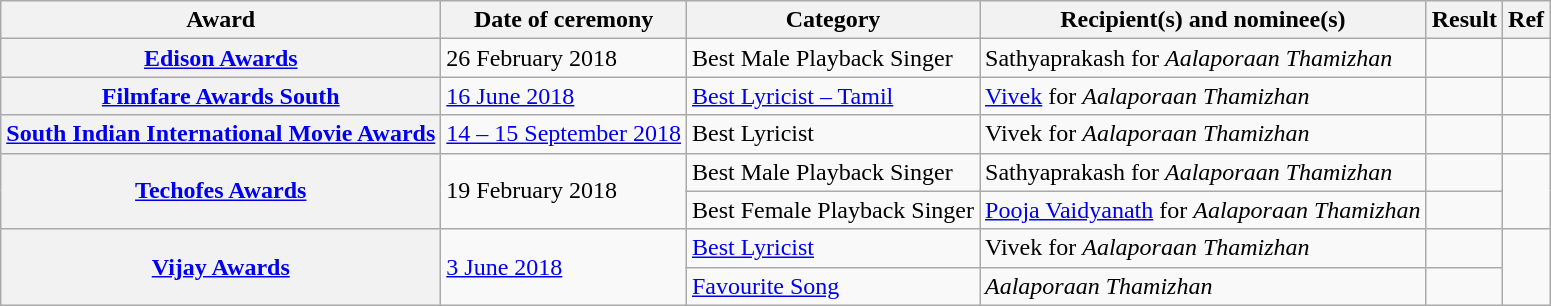<table class="wikitable sortable">
<tr>
<th>Award</th>
<th>Date of ceremony</th>
<th>Category</th>
<th>Recipient(s) and nominee(s)</th>
<th>Result</th>
<th>Ref</th>
</tr>
<tr>
<th><a href='#'>Edison Awards</a></th>
<td>26 February 2018</td>
<td>Best Male Playback Singer</td>
<td>Sathyaprakash for <em>Aalaporaan Thamizhan</em></td>
<td></td>
<td></td>
</tr>
<tr>
<th><a href='#'>Filmfare Awards South</a></th>
<td><a href='#'>16 June 2018</a></td>
<td><a href='#'>Best Lyricist – Tamil</a></td>
<td><a href='#'>Vivek</a> for <em>Aalaporaan Thamizhan</em></td>
<td></td>
<td></td>
</tr>
<tr>
<th><a href='#'>South Indian International Movie Awards</a></th>
<td><a href='#'>14 – 15 September 2018</a></td>
<td>Best Lyricist</td>
<td>Vivek for <em>Aalaporaan Thamizhan</em></td>
<td></td>
<td></td>
</tr>
<tr>
<th rowspan="2"><a href='#'>Techofes Awards</a></th>
<td rowspan="2">19 February 2018</td>
<td>Best Male Playback Singer</td>
<td>Sathyaprakash for <em>Aalaporaan Thamizhan</em></td>
<td></td>
<td rowspan="2"></td>
</tr>
<tr>
<td>Best Female Playback Singer</td>
<td><a href='#'>Pooja Vaidyanath</a> for <em>Aalaporaan Thamizhan</em></td>
<td></td>
</tr>
<tr>
<th rowspan="2"><a href='#'>Vijay Awards</a></th>
<td rowspan="2"><a href='#'>3 June 2018</a></td>
<td><a href='#'>Best Lyricist</a></td>
<td>Vivek for <em>Aalaporaan Thamizhan</em></td>
<td></td>
<td rowspan="2"></td>
</tr>
<tr>
<td><a href='#'>Favourite Song</a></td>
<td><em>Aalaporaan Thamizhan</em></td>
<td></td>
</tr>
</table>
